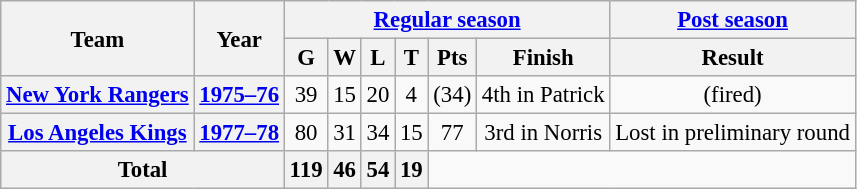<table class="wikitable" style="font-size: 95%; text-align:center;">
<tr>
<th rowspan="2">Team</th>
<th rowspan="2">Year</th>
<th colspan="6"><a href='#'>Regular season</a></th>
<th colspan="1"><a href='#'>Post season</a></th>
</tr>
<tr>
<th>G</th>
<th>W</th>
<th>L</th>
<th>T</th>
<th>Pts</th>
<th>Finish</th>
<th>Result</th>
</tr>
<tr>
<th><a href='#'>New York Rangers</a></th>
<th><a href='#'>1975–76</a></th>
<td>39</td>
<td>15</td>
<td>20</td>
<td>4</td>
<td>(34)</td>
<td>4th in Patrick</td>
<td>(fired)</td>
</tr>
<tr>
<th><a href='#'>Los Angeles Kings</a></th>
<th><a href='#'>1977–78</a></th>
<td>80</td>
<td>31</td>
<td>34</td>
<td>15</td>
<td>77</td>
<td>3rd in Norris</td>
<td>Lost in preliminary round</td>
</tr>
<tr>
<th colspan="2">Total</th>
<th>119</th>
<th>46</th>
<th>54</th>
<th>19</th>
</tr>
</table>
